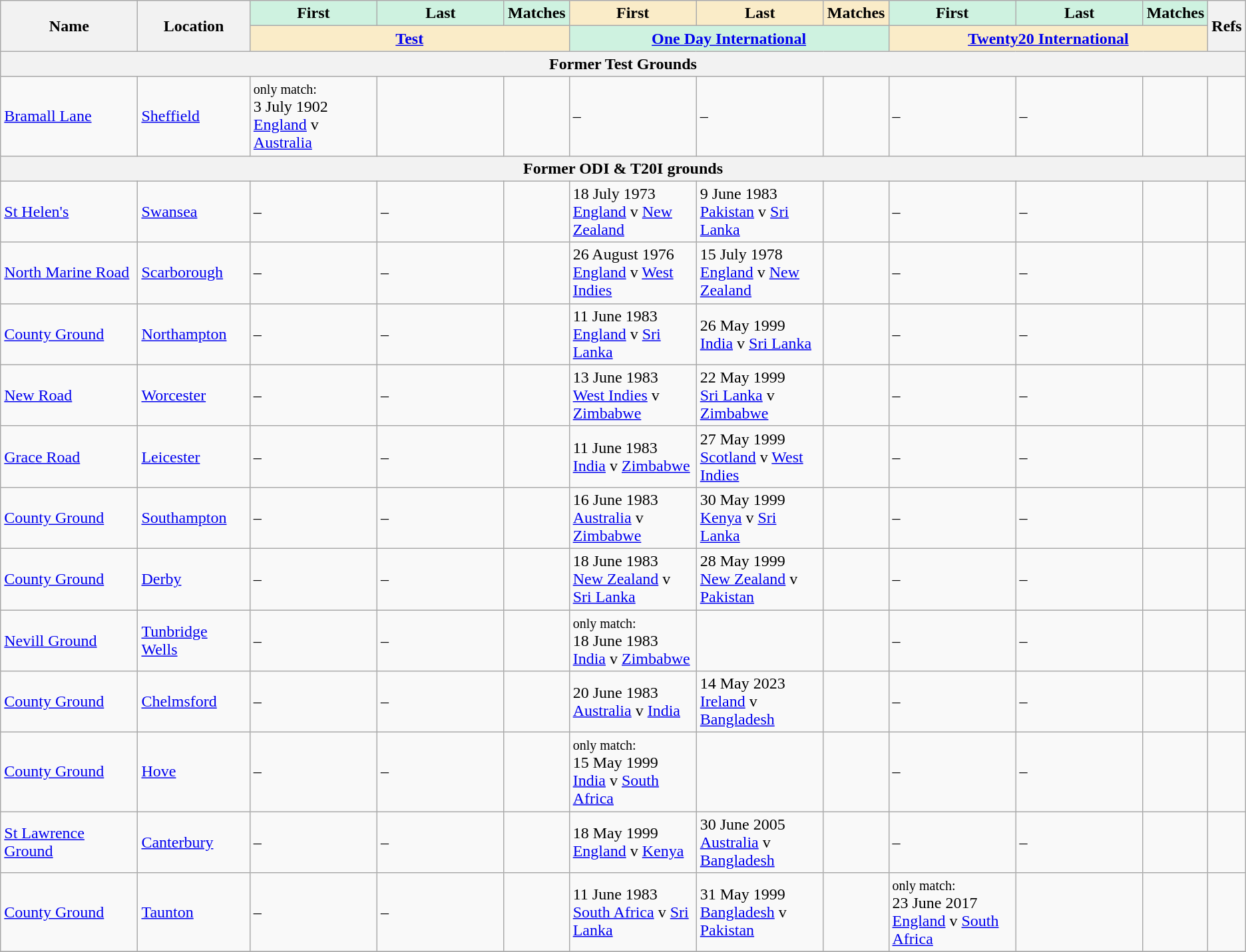<table class="wikitable sortable">
<tr>
<th rowspan="2">Name</th>
<th rowspan="2">Location</th>
<th width="120" class="sortable" style="background:#cef2e0">First</th>
<th width="120" class="sortable" style="background:#cef2e0">Last</th>
<th style="background:#cef2e0">Matches</th>
<th width="120" class="sortable" style="background:#faecc8">First</th>
<th width="120" class="sortable" style="background:#faecc8">Last</th>
<th style="background:#faecc8">Matches</th>
<th width="120" class="sortable" style="background:#cef2e0">First</th>
<th width="120" class="sortable" style="background:#cef2e0">Last</th>
<th style="background:#cef2e0">Matches</th>
<th rowspan="2" class="unsortable">Refs</th>
</tr>
<tr class="unsortable">
<th colspan="3" style="background:#faecc8"><a href='#'>Test</a></th>
<th colspan="3" style="background:#cef2e0"><a href='#'>One Day International</a></th>
<th colspan="3" style="background:#faecc8"><a href='#'>Twenty20 International</a></th>
</tr>
<tr>
<th colspan=12>Former Test Grounds</th>
</tr>
<tr>
<td><a href='#'>Bramall Lane</a></td>
<td><a href='#'>Sheffield</a></td>
<td><small>only match:</small><br>3 July 1902<br><a href='#'>England</a> v <a href='#'>Australia</a></td>
<td> </td>
<td><strong></strong></td>
<td>–</td>
<td>–</td>
<td><strong></strong></td>
<td>–</td>
<td>–</td>
<td><strong></strong></td>
<td></td>
</tr>
<tr>
<th colspan=12; bgcolor="yellow">Former ODI & T20I grounds</th>
</tr>
<tr>
<td><a href='#'>St Helen's</a><br></td>
<td><a href='#'>Swansea</a></td>
<td>–</td>
<td>–</td>
<td><strong></strong></td>
<td>18 July 1973<br><a href='#'>England</a> v <a href='#'>New Zealand</a></td>
<td>9 June 1983<br><a href='#'>Pakistan</a> v <a href='#'>Sri Lanka</a></td>
<td><strong></strong></td>
<td>–</td>
<td>–</td>
<td><strong></strong></td>
<td></td>
</tr>
<tr>
<td><a href='#'>North Marine Road</a><br></td>
<td><a href='#'>Scarborough</a></td>
<td>–</td>
<td>–</td>
<td><strong></strong></td>
<td>26 August 1976<br><a href='#'>England</a> v <a href='#'>West Indies</a></td>
<td>15 July 1978<br><a href='#'>England</a> v <a href='#'>New Zealand</a></td>
<td><strong></strong></td>
<td>–</td>
<td>–</td>
<td><strong></strong></td>
<td></td>
</tr>
<tr>
<td><a href='#'>County Ground</a><br> </td>
<td><a href='#'>Northampton</a></td>
<td>–</td>
<td>–</td>
<td><strong> </strong></td>
<td>11 June 1983<br><a href='#'>England</a> v <a href='#'>Sri Lanka</a></td>
<td>26 May 1999<br><a href='#'>India</a> v <a href='#'>Sri Lanka</a></td>
<td><strong></strong></td>
<td>–</td>
<td>–</td>
<td><strong></strong></td>
<td></td>
</tr>
<tr>
<td><a href='#'>New Road</a><br></td>
<td><a href='#'>Worcester</a></td>
<td>–</td>
<td>–</td>
<td><strong></strong></td>
<td>13 June 1983<br><a href='#'>West Indies</a> v <a href='#'>Zimbabwe</a></td>
<td>22 May 1999<br><a href='#'>Sri Lanka</a> v <a href='#'>Zimbabwe</a></td>
<td><strong></strong></td>
<td>–</td>
<td>–</td>
<td><strong></strong></td>
<td></td>
</tr>
<tr>
<td><a href='#'>Grace Road</a><br></td>
<td><a href='#'>Leicester</a></td>
<td>–</td>
<td>–</td>
<td><strong></strong></td>
<td>11 June 1983<br><a href='#'>India</a> v <a href='#'>Zimbabwe</a></td>
<td>27 May 1999<br><a href='#'>Scotland</a> v <a href='#'>West Indies</a></td>
<td><strong></strong></td>
<td>–</td>
<td>–</td>
<td><strong></strong></td>
<td></td>
</tr>
<tr>
<td><a href='#'>County Ground</a></td>
<td><a href='#'>Southampton</a></td>
<td>–</td>
<td>–</td>
<td><strong></strong></td>
<td>16 June 1983<br><a href='#'>Australia</a> v <a href='#'>Zimbabwe</a></td>
<td>30 May 1999<br><a href='#'>Kenya</a> v <a href='#'>Sri Lanka</a></td>
<td><strong></strong></td>
<td>–</td>
<td>–</td>
<td><strong></strong></td>
<td></td>
</tr>
<tr>
<td><a href='#'>County Ground</a><br></td>
<td><a href='#'>Derby</a></td>
<td>–</td>
<td>–</td>
<td><strong></strong></td>
<td>18 June 1983<br><a href='#'>New Zealand</a> v <a href='#'>Sri Lanka</a></td>
<td>28 May 1999<br><a href='#'>New Zealand</a> v <a href='#'>Pakistan</a></td>
<td><strong></strong></td>
<td>–</td>
<td>–</td>
<td><strong></strong></td>
<td></td>
</tr>
<tr>
<td><a href='#'>Nevill Ground</a><br></td>
<td><a href='#'>Tunbridge Wells</a></td>
<td>–</td>
<td>–</td>
<td><strong></strong></td>
<td><small>only match:</small><br>18 June 1983<br><a href='#'>India</a> v <a href='#'>Zimbabwe</a></td>
<td> </td>
<td><strong></strong></td>
<td>–</td>
<td>–</td>
<td><strong></strong></td>
<td></td>
</tr>
<tr>
<td><a href='#'>County Ground</a><br></td>
<td><a href='#'>Chelmsford</a></td>
<td>–</td>
<td>–</td>
<td><strong></strong></td>
<td>20 June 1983<br><a href='#'>Australia</a> v <a href='#'>India</a></td>
<td>14 May 2023<br><a href='#'>Ireland</a> v <a href='#'>Bangladesh</a></td>
<td><strong></strong></td>
<td>–</td>
<td>–</td>
<td><strong></strong></td>
<td></td>
</tr>
<tr>
<td><a href='#'>County Ground</a><br></td>
<td><a href='#'>Hove</a></td>
<td>–</td>
<td>–</td>
<td><strong></strong></td>
<td><small>only match:</small><br>15 May 1999<br><a href='#'>India</a> v <a href='#'>South Africa</a></td>
<td> </td>
<td><strong></strong></td>
<td>–</td>
<td>–</td>
<td><strong></strong></td>
<td></td>
</tr>
<tr>
<td><a href='#'>St Lawrence Ground</a><br></td>
<td><a href='#'>Canterbury</a></td>
<td>–</td>
<td>–</td>
<td><strong></strong></td>
<td>18 May 1999<br><a href='#'>England</a> v <a href='#'>Kenya</a></td>
<td>30 June 2005<br><a href='#'>Australia</a> v <a href='#'>Bangladesh</a></td>
<td><strong></strong></td>
<td>–</td>
<td>–</td>
<td><strong></strong></td>
<td></td>
</tr>
<tr>
<td><a href='#'>County Ground</a><br></td>
<td><a href='#'>Taunton</a></td>
<td>–</td>
<td>–</td>
<td><strong></strong></td>
<td>11 June 1983<br><a href='#'>South Africa</a> v <a href='#'>Sri Lanka</a></td>
<td>31 May 1999<br><a href='#'>Bangladesh</a> v <a href='#'>Pakistan</a></td>
<td><strong></strong></td>
<td><small>only match:</small><br>23 June 2017<br><a href='#'>England</a> v <a href='#'>South Africa</a></td>
<td></td>
<td><strong></strong></td>
<td></td>
</tr>
<tr>
</tr>
</table>
